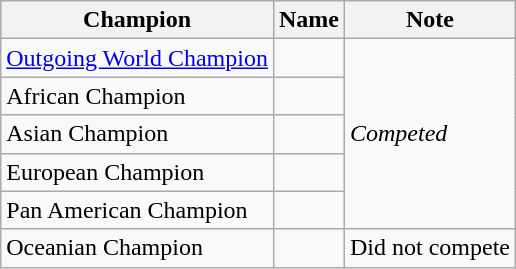<table class="wikitable">
<tr>
<th>Champion</th>
<th>Name</th>
<th>Note</th>
</tr>
<tr>
<td><a href='#'>Outgoing World Champion</a></td>
<td></td>
<td rowspan=5><em>Competed</em></td>
</tr>
<tr>
<td>African Champion</td>
<td></td>
</tr>
<tr>
<td>Asian Champion</td>
<td></td>
</tr>
<tr>
<td>European Champion</td>
<td></td>
</tr>
<tr>
<td>Pan American Champion</td>
<td></td>
</tr>
<tr>
<td>Oceanian Champion</td>
<td></td>
<td>Did not compete</td>
</tr>
</table>
